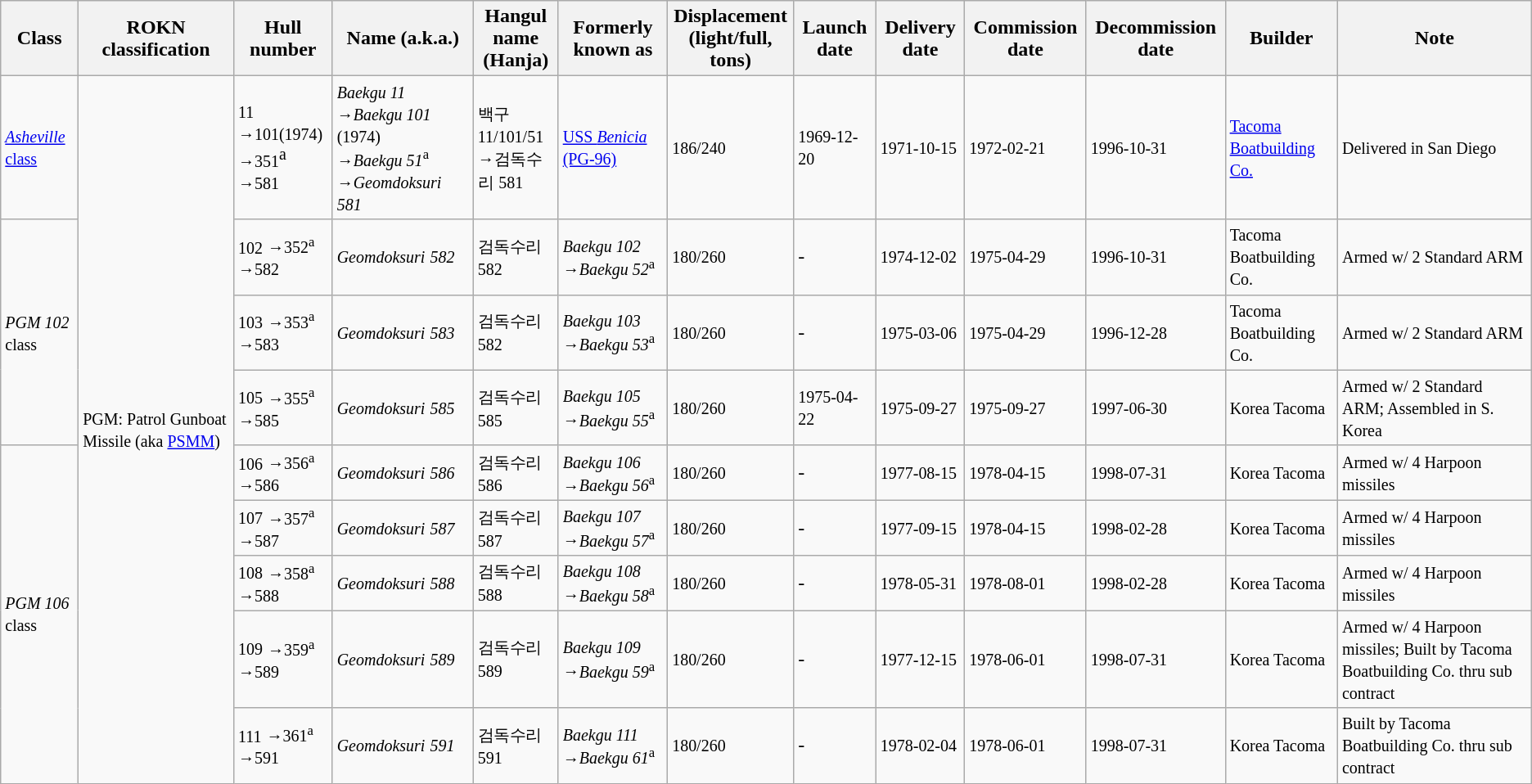<table class="wikitable">
<tr>
<th>Class</th>
<th>ROKN classification</th>
<th>Hull number</th>
<th>Name (a.k.a.)</th>
<th>Hangul name<br>(Hanja)</th>
<th>Formerly known as</th>
<th>Displacement<br>(light/full, tons)</th>
<th>Launch date</th>
<th>Delivery date</th>
<th>Commission date</th>
<th>Decommission date</th>
<th>Builder</th>
<th>Note</th>
</tr>
<tr>
<td><a href='#'><small><em>Asheville</em> class</small></a><small></small></td>
<td rowspan="9"><small>PGM: Patrol Gunboat Missile (aka <a href='#'>PSMM</a>)</small></td>
<td><small>11</small> <small>→101(1974)</small><br><small>→35</small><small>1</small><sup>a</sup> <small>→581</small></td>
<td><small><em>Baekgu 11</em></small> <small>→</small><small><em>Baekgu 101</em> (1974)</small><br><small>→</small><small><em>Baekgu 51</em><sup>a</sup></small> <small>→</small><small><em>Geomdoksuri</em></small> <em><small>581</small></em></td>
<td><small>백구 11/101/51</small><br><small>→검독수리</small> <small>581</small></td>
<td><a href='#'><small>USS <em>Benicia</em> (PG-96)</small></a></td>
<td><small>186/240</small></td>
<td><small>1969-12-20</small></td>
<td><small>1971-10-15</small></td>
<td><small>1972-02-21</small></td>
<td><small>1996-10-31</small></td>
<td><a href='#'><small>Tacoma Boatbuilding Co.</small></a></td>
<td><small>Delivered in San Diego</small></td>
</tr>
<tr>
<td rowspan="3"><small><em>PGM 102</em> class</small></td>
<td><small>102</small> <small>→352<sup>a</sup></small><br><small>→582</small></td>
<td><small><em>Geomdoksuri</em></small> <em><small>582</small></em></td>
<td><small>검독수리 582</small></td>
<td><small><em>Baekgu 102</em></small> <small>→<em>Baekgu 52</em><sup>a</sup></small></td>
<td><small>180/260</small></td>
<td>-</td>
<td><small>1974-12-02</small></td>
<td><small>1975-04-29</small></td>
<td><small>1996-10-31</small></td>
<td><small>Tacoma Boatbuilding Co.</small></td>
<td><small>Armed w/ 2 Standard ARM</small></td>
</tr>
<tr>
<td><small>103</small> <small>→353<sup>a</sup></small><br><small>→583</small></td>
<td><small><em>Geomdoksuri</em></small> <em><small>583</small></em></td>
<td><small>검독수리 582</small></td>
<td><small><em>Baekgu 103</em></small> <small>→<em>Baekgu 53</em><sup>a</sup></small></td>
<td><small>180/260</small></td>
<td>-</td>
<td><small>1975-03-06</small></td>
<td><small>1975-04-29</small></td>
<td><small>1996-12-28</small></td>
<td><small>Tacoma Boatbuilding Co.</small></td>
<td><small>Armed w/ 2 Standard ARM</small></td>
</tr>
<tr>
<td><small>105</small> <small>→355<sup>a</sup></small><br><small>→585</small></td>
<td><small><em>Geomdoksuri</em></small> <em><small>585</small></em></td>
<td><small>검독수리 585</small></td>
<td><small><em>Baekgu 105</em></small> <small>→</small><small><em>Baekgu 55</em><sup>a</sup></small></td>
<td><small>180/260</small></td>
<td><small>1975-04-22</small></td>
<td><small>1975-09-27</small></td>
<td><small>1975-09-27</small></td>
<td><small>1997-06-30</small></td>
<td><small>Korea Tacoma</small></td>
<td><small>Armed w/ 2 Standard ARM; Assembled in S. Korea</small></td>
</tr>
<tr>
<td rowspan="5"><small><em>PGM 106</em> class</small></td>
<td><small>106</small> <small>→356<sup>a</sup></small><br><small>→586</small></td>
<td><small><em>Geomdoksuri</em></small> <em><small>586</small></em></td>
<td><small>검독수리 586</small></td>
<td><small><em>Baekgu 106</em></small> <small>→</small><small><em>Baekgu 56</em><sup>a</sup></small></td>
<td><small>180/260</small></td>
<td>-</td>
<td><small>1977-08-15</small></td>
<td><small>1978-04-15</small></td>
<td><small>1998-07-31</small></td>
<td><small>Korea Tacoma</small></td>
<td><small>Armed w/ 4 Harpoon missiles</small></td>
</tr>
<tr>
<td><small>107</small> <small>→357<sup>a</sup></small><br><small>→587</small></td>
<td><small><em>Geomdoksuri</em></small> <em><small>587</small></em></td>
<td><small>검독수리 587</small></td>
<td><small><em>Baekgu 107</em></small> <small>→</small><small><em>Baekgu 57</em><sup>a</sup></small></td>
<td><small>180/260</small></td>
<td>-</td>
<td><small>1977-09-15</small></td>
<td><small>1978-04-15</small></td>
<td><small>1998-02-28</small></td>
<td><small>Korea Tacoma</small></td>
<td><small>Armed w/ 4 Harpoon missiles</small></td>
</tr>
<tr>
<td><small>108</small> <small>→358<sup>a</sup></small><br><small>→588</small></td>
<td><small><em>Geomdoksuri</em></small> <em><small>588</small></em></td>
<td><small>검독수리 588</small></td>
<td><small><em>Baekgu 108</em></small> <small>→</small><small><em>Baekgu 58</em><sup>a</sup></small></td>
<td><small>180/260</small></td>
<td>-</td>
<td><small>1978-05-31</small></td>
<td><small>1978-08-01</small></td>
<td><small>1998-02-28</small></td>
<td><small>Korea Tacoma</small></td>
<td><small>Armed w/ 4 Harpoon missiles</small></td>
</tr>
<tr>
<td><small>109</small> <small>→359<sup>a</sup></small><br><small>→589</small></td>
<td><small><em>Geomdoksuri</em></small> <em><small>589</small></em></td>
<td><small>검독수리 589</small></td>
<td><small><em>Baekgu 109</em></small> <small>→</small><small><em>Baekgu 59</em><sup>a</sup></small></td>
<td><small>180/260</small></td>
<td>-</td>
<td><small>1977-12-15</small></td>
<td><small>1978-06-01</small></td>
<td><small>1998-07-31</small></td>
<td><small>Korea Tacoma</small></td>
<td><small>Armed w/ 4 Harpoon missiles; Built by Tacoma Boatbuilding Co. thru sub contract</small></td>
</tr>
<tr>
<td><small>111</small> <small>→361<sup>a</sup></small><br><small>→591</small></td>
<td><small><em>Geomdoksuri</em></small> <em><small>591</small></em></td>
<td><small>검독수리 591</small></td>
<td><small><em>Baekgu 111</em></small> <small>→</small><small><em>Baekgu 61</em><sup>a</sup></small></td>
<td><small>180/260</small></td>
<td>-</td>
<td><small>1978-02-04</small></td>
<td><small>1978-06-01</small></td>
<td><small>1998-07-31</small></td>
<td><small>Korea Tacoma</small></td>
<td><small>Built by Tacoma Boatbuilding Co. thru sub contract</small></td>
</tr>
</table>
